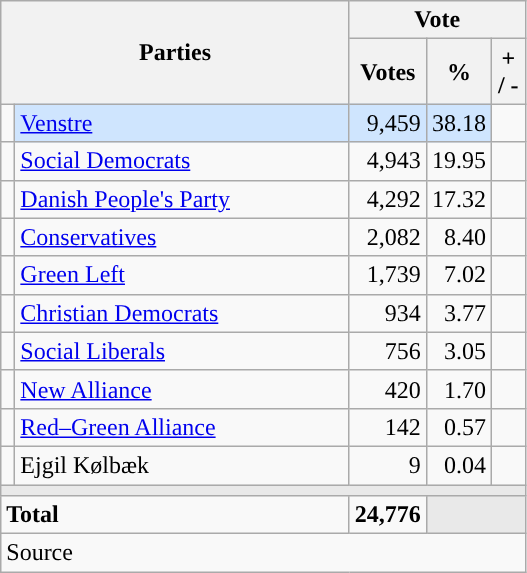<table class="wikitable" style="text-align:right;">
<tr>
<th style="text-align:centre;" rowspan="2" colspan="2" width="225">Parties</th>
<th colspan="3">Vote</th>
</tr>
<tr>
<th width="15">Votes</th>
<th width="15">%</th>
<th width="15">+ / -</th>
</tr>
<tr>
<td width="2" style="color:inherit;background:"></td>
<td bgcolor=#cfe5fe  align="left"><a href='#'>Venstre</a></td>
<td bgcolor=#cfe5fe>9,459</td>
<td bgcolor=#cfe5fe>38.18</td>
<td></td>
</tr>
<tr>
<td width="2" style="color:inherit;background:"></td>
<td align="left"><a href='#'>Social Democrats</a></td>
<td>4,943</td>
<td>19.95</td>
<td></td>
</tr>
<tr>
<td width="2" style="color:inherit;background:"></td>
<td align="left"><a href='#'>Danish People's Party</a></td>
<td>4,292</td>
<td>17.32</td>
<td></td>
</tr>
<tr>
<td width="2" style="color:inherit;background:"></td>
<td align="left"><a href='#'>Conservatives</a></td>
<td>2,082</td>
<td>8.40</td>
<td></td>
</tr>
<tr>
<td width="2" style="color:inherit;background:"></td>
<td align="left"><a href='#'>Green Left</a></td>
<td>1,739</td>
<td>7.02</td>
<td></td>
</tr>
<tr>
<td width="2" style="color:inherit;background:"></td>
<td align="left"><a href='#'>Christian Democrats</a></td>
<td>934</td>
<td>3.77</td>
<td></td>
</tr>
<tr>
<td width="2" style="color:inherit;background:"></td>
<td align="left"><a href='#'>Social Liberals</a></td>
<td>756</td>
<td>3.05</td>
<td></td>
</tr>
<tr>
<td width="2" style="color:inherit;background:"></td>
<td align="left"><a href='#'>New Alliance</a></td>
<td>420</td>
<td>1.70</td>
<td></td>
</tr>
<tr>
<td width="2" style="color:inherit;background:"></td>
<td align="left"><a href='#'>Red–Green Alliance</a></td>
<td>142</td>
<td>0.57</td>
<td></td>
</tr>
<tr>
<td width="2" style="color:inherit;background:"></td>
<td align="left">Ejgil Kølbæk</td>
<td>9</td>
<td>0.04</td>
<td></td>
</tr>
<tr>
<td colspan="7" bgcolor="#E9E9E9"></td>
</tr>
<tr>
<td align="left" colspan="2"><strong>Total</strong></td>
<td><strong>24,776</strong></td>
<td bgcolor="#E9E9E9" colspan="2"></td>
</tr>
<tr>
<td align="left" colspan="6">Source</td>
</tr>
</table>
